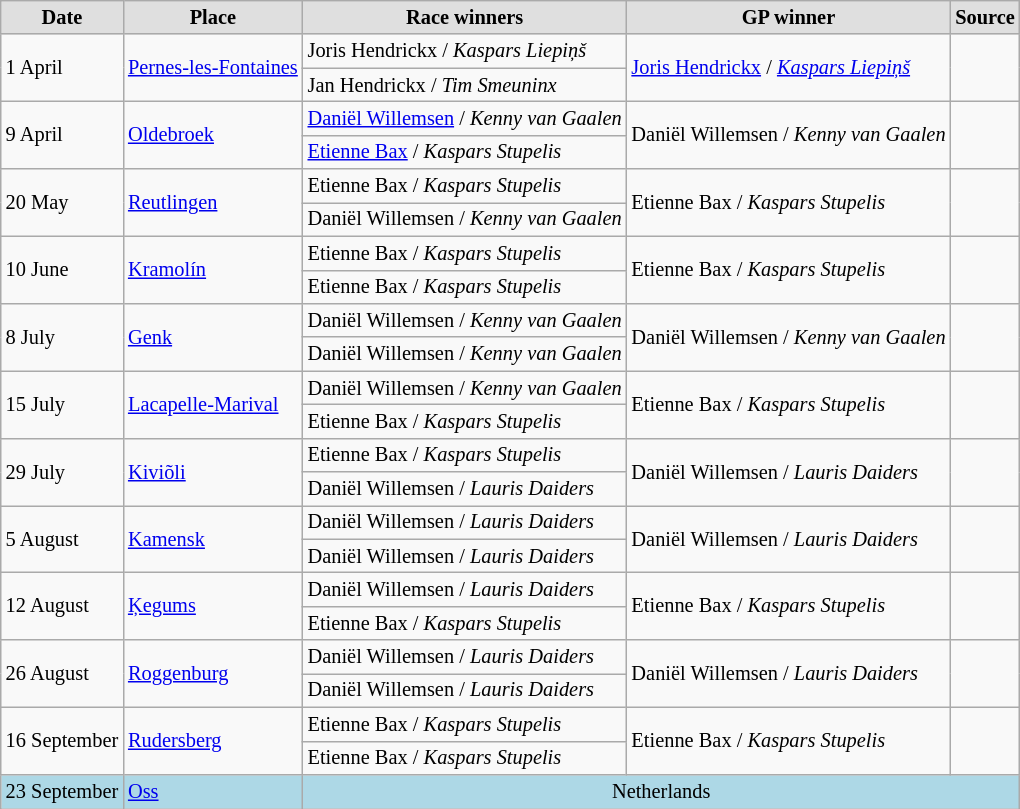<table class="wikitable" style="font-size: 85%;">
<tr align="center" style="background:#dfdfdf;">
<td><strong>Date</strong></td>
<td><strong>Place</strong></td>
<td><strong>Race winners</strong></td>
<td><strong>GP winner</strong></td>
<td><strong>Source</strong></td>
</tr>
<tr>
<td rowspan=2>1 April</td>
<td rowspan=2> <a href='#'>Pernes-les-Fontaines</a></td>
<td> Joris Hendrickx / <em>Kaspars Liepiņš</em></td>
<td rowspan=2> <a href='#'>Joris Hendrickx</a> / <em><a href='#'>Kaspars Liepiņš</a></em></td>
<td rowspan=2></td>
</tr>
<tr>
<td> Jan Hendrickx / <em>Tim Smeuninx</em></td>
</tr>
<tr>
<td rowspan=2>9 April</td>
<td rowspan=2> <a href='#'>Oldebroek</a></td>
<td> <a href='#'>Daniël Willemsen</a> / <em>Kenny van Gaalen</em></td>
<td rowspan=2> Daniël Willemsen / <em>Kenny van Gaalen</em></td>
<td rowspan=2></td>
</tr>
<tr>
<td> <a href='#'>Etienne Bax</a> / <em>Kaspars Stupelis</em></td>
</tr>
<tr>
<td rowspan=2>20 May</td>
<td rowspan=2> <a href='#'>Reutlingen</a></td>
<td> Etienne Bax / <em>Kaspars Stupelis</em></td>
<td rowspan=2> Etienne Bax / <em>Kaspars Stupelis</em></td>
<td rowspan=2></td>
</tr>
<tr>
<td> Daniël Willemsen / <em>Kenny van Gaalen</em></td>
</tr>
<tr>
<td rowspan=2>10 June</td>
<td rowspan=2> <a href='#'>Kramolín</a></td>
<td> Etienne Bax / <em>Kaspars Stupelis</em></td>
<td rowspan=2> Etienne Bax / <em>Kaspars Stupelis</em></td>
<td rowspan=2></td>
</tr>
<tr>
<td> Etienne Bax / <em>Kaspars Stupelis</em></td>
</tr>
<tr>
<td rowspan=2>8 July</td>
<td rowspan=2> <a href='#'>Genk</a></td>
<td> Daniël Willemsen / <em>Kenny van Gaalen</em></td>
<td rowspan=2> Daniël Willemsen / <em>Kenny van Gaalen</em></td>
<td rowspan=2></td>
</tr>
<tr>
<td> Daniël Willemsen / <em>Kenny van Gaalen</em></td>
</tr>
<tr>
<td rowspan=2>15 July</td>
<td rowspan=2> <a href='#'>Lacapelle-Marival</a></td>
<td> Daniël Willemsen / <em>Kenny van Gaalen</em></td>
<td rowspan=2> Etienne Bax / <em>Kaspars Stupelis</em></td>
<td rowspan=2></td>
</tr>
<tr>
<td> Etienne Bax / <em>Kaspars Stupelis</em></td>
</tr>
<tr>
<td rowspan=2>29 July</td>
<td rowspan=2> <a href='#'>Kiviõli</a></td>
<td> Etienne Bax / <em>Kaspars Stupelis</em></td>
<td rowspan=2> Daniël Willemsen / <em>Lauris Daiders</em></td>
<td rowspan=2></td>
</tr>
<tr>
<td> Daniël Willemsen / <em>Lauris Daiders</em></td>
</tr>
<tr>
<td rowspan=2>5 August</td>
<td rowspan=2> <a href='#'>Kamensk</a></td>
<td> Daniël Willemsen / <em>Lauris Daiders</em></td>
<td rowspan=2> Daniël Willemsen / <em>Lauris Daiders</em></td>
<td rowspan=2></td>
</tr>
<tr>
<td> Daniël Willemsen / <em>Lauris Daiders</em></td>
</tr>
<tr>
<td rowspan=2>12 August</td>
<td rowspan=2> <a href='#'>Ķegums</a></td>
<td> Daniël Willemsen / <em>Lauris Daiders</em></td>
<td rowspan=2> Etienne Bax / <em>Kaspars Stupelis</em></td>
<td rowspan=2></td>
</tr>
<tr>
<td> Etienne Bax / <em>Kaspars Stupelis</em></td>
</tr>
<tr>
<td rowspan=2>26 August</td>
<td rowspan=2> <a href='#'>Roggenburg</a></td>
<td> Daniël Willemsen / <em>Lauris Daiders</em></td>
<td rowspan=2> Daniël Willemsen / <em>Lauris Daiders</em></td>
<td rowspan=2></td>
</tr>
<tr>
<td> Daniël Willemsen / <em>Lauris Daiders</em></td>
</tr>
<tr>
<td rowspan=2>16 September</td>
<td rowspan=2> <a href='#'>Rudersberg</a></td>
<td> Etienne Bax / <em>Kaspars Stupelis</em></td>
<td rowspan=2> Etienne Bax / <em>Kaspars Stupelis</em></td>
<td rowspan=2></td>
</tr>
<tr>
<td> Etienne Bax / <em>Kaspars Stupelis</em></td>
</tr>
<tr style="background:lightblue;">
<td rowspan=2>23 September</td>
<td rowspan=2> <a href='#'>Oss</a></td>
<td colspan=3 align="center"> Netherlands</td>
</tr>
</table>
